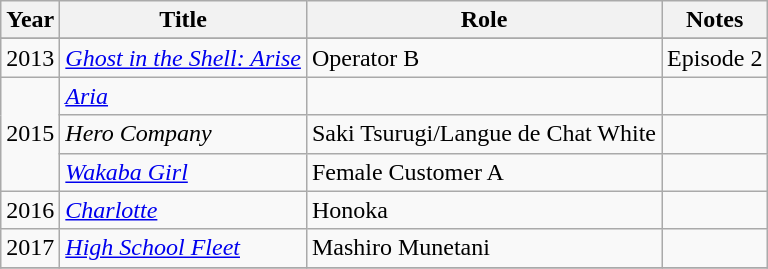<table class="wikitable">
<tr>
<th>Year</th>
<th>Title</th>
<th>Role</th>
<th>Notes</th>
</tr>
<tr>
</tr>
<tr>
<td>2013</td>
<td><em><a href='#'>Ghost in the Shell: Arise</a></em></td>
<td>Operator B</td>
<td>Episode 2</td>
</tr>
<tr>
<td rowspan="3">2015</td>
<td><em><a href='#'>Aria</a></em></td>
<td></td>
<td></td>
</tr>
<tr>
<td><em>Hero Company</em></td>
<td>Saki Tsurugi/Langue de Chat White</td>
<td></td>
</tr>
<tr>
<td><em><a href='#'>Wakaba Girl</a></em></td>
<td>Female Customer A</td>
<td></td>
</tr>
<tr>
<td>2016</td>
<td><em><a href='#'>Charlotte</a></em></td>
<td>Honoka</td>
<td></td>
</tr>
<tr>
<td>2017</td>
<td><em><a href='#'>High School Fleet</a></em></td>
<td>Mashiro Munetani</td>
<td></td>
</tr>
<tr>
</tr>
</table>
